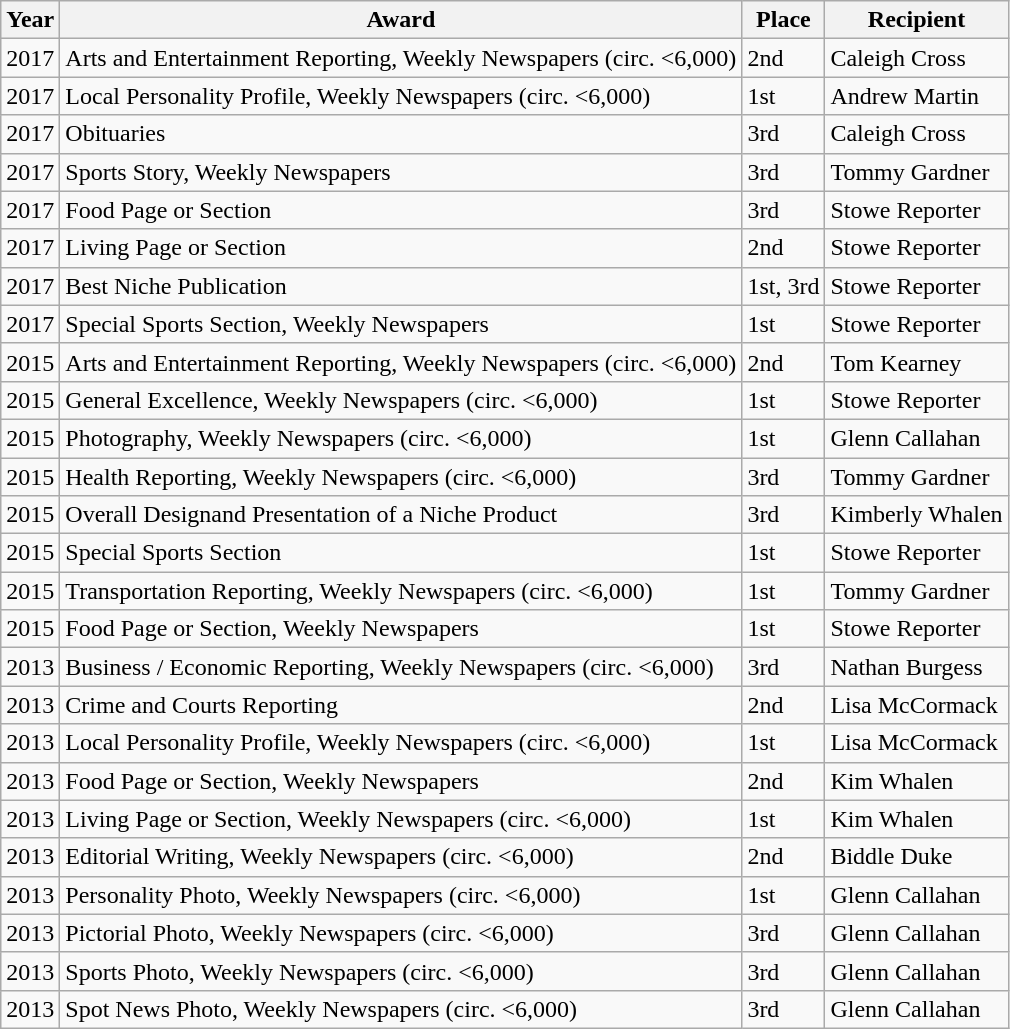<table class="wikitable">
<tr>
<th>Year</th>
<th>Award</th>
<th>Place</th>
<th>Recipient</th>
</tr>
<tr>
<td>2017</td>
<td>Arts and Entertainment Reporting, Weekly Newspapers (circ. <6,000)</td>
<td>2nd</td>
<td>Caleigh Cross</td>
</tr>
<tr>
<td>2017</td>
<td>Local Personality Profile, Weekly Newspapers (circ. <6,000)</td>
<td>1st</td>
<td>Andrew Martin</td>
</tr>
<tr>
<td>2017</td>
<td>Obituaries</td>
<td>3rd</td>
<td>Caleigh Cross</td>
</tr>
<tr>
<td>2017</td>
<td>Sports Story, Weekly Newspapers</td>
<td>3rd</td>
<td>Tommy Gardner</td>
</tr>
<tr>
<td>2017</td>
<td>Food Page or Section</td>
<td>3rd</td>
<td>Stowe Reporter</td>
</tr>
<tr>
<td>2017</td>
<td>Living Page or Section</td>
<td>2nd</td>
<td>Stowe Reporter</td>
</tr>
<tr>
<td>2017</td>
<td>Best Niche Publication</td>
<td>1st, 3rd</td>
<td>Stowe Reporter</td>
</tr>
<tr>
<td>2017</td>
<td>Special Sports Section, Weekly Newspapers</td>
<td>1st</td>
<td>Stowe Reporter</td>
</tr>
<tr>
<td>2015</td>
<td>Arts and Entertainment Reporting, Weekly Newspapers (circ. <6,000)</td>
<td>2nd</td>
<td>Tom Kearney</td>
</tr>
<tr>
<td>2015</td>
<td>General Excellence, Weekly Newspapers (circ. <6,000)</td>
<td>1st</td>
<td>Stowe Reporter</td>
</tr>
<tr>
<td>2015</td>
<td>Photography, Weekly Newspapers (circ. <6,000)</td>
<td>1st</td>
<td>Glenn Callahan</td>
</tr>
<tr>
<td>2015</td>
<td>Health Reporting, Weekly Newspapers (circ. <6,000)</td>
<td>3rd</td>
<td>Tommy Gardner</td>
</tr>
<tr>
<td>2015</td>
<td>Overall Designand Presentation of a Niche Product</td>
<td>3rd</td>
<td>Kimberly Whalen</td>
</tr>
<tr>
<td>2015</td>
<td>Special Sports Section</td>
<td>1st</td>
<td>Stowe Reporter</td>
</tr>
<tr>
<td>2015</td>
<td>Transportation Reporting, Weekly Newspapers (circ. <6,000)</td>
<td>1st</td>
<td>Tommy Gardner</td>
</tr>
<tr>
<td>2015</td>
<td>Food Page or Section, Weekly Newspapers</td>
<td>1st</td>
<td>Stowe Reporter</td>
</tr>
<tr>
<td>2013</td>
<td>Business / Economic Reporting, Weekly Newspapers (circ. <6,000)</td>
<td>3rd</td>
<td>Nathan Burgess</td>
</tr>
<tr>
<td>2013</td>
<td>Crime and Courts Reporting</td>
<td>2nd</td>
<td>Lisa McCormack</td>
</tr>
<tr>
<td>2013</td>
<td>Local Personality Profile, Weekly Newspapers (circ. <6,000)</td>
<td>1st</td>
<td>Lisa McCormack</td>
</tr>
<tr>
<td>2013</td>
<td>Food Page or Section, Weekly Newspapers</td>
<td>2nd</td>
<td>Kim Whalen</td>
</tr>
<tr>
<td>2013</td>
<td>Living Page or Section, Weekly Newspapers (circ. <6,000)</td>
<td>1st</td>
<td>Kim Whalen</td>
</tr>
<tr>
<td>2013</td>
<td>Editorial Writing, Weekly Newspapers (circ. <6,000)</td>
<td>2nd</td>
<td>Biddle Duke</td>
</tr>
<tr>
<td>2013</td>
<td>Personality Photo, Weekly Newspapers (circ. <6,000)</td>
<td>1st</td>
<td>Glenn Callahan</td>
</tr>
<tr>
<td>2013</td>
<td>Pictorial Photo, Weekly Newspapers (circ. <6,000)</td>
<td>3rd</td>
<td>Glenn Callahan</td>
</tr>
<tr>
<td>2013</td>
<td>Sports Photo, Weekly Newspapers (circ. <6,000)</td>
<td>3rd</td>
<td>Glenn Callahan</td>
</tr>
<tr>
<td>2013</td>
<td>Spot News Photo, Weekly Newspapers (circ. <6,000)</td>
<td>3rd</td>
<td>Glenn Callahan</td>
</tr>
</table>
